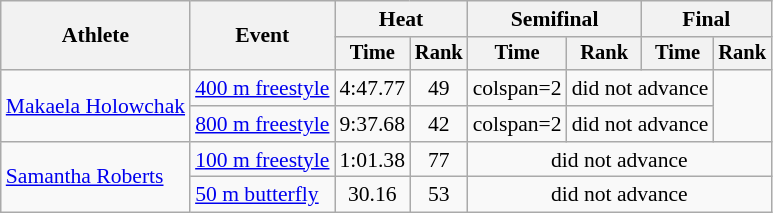<table class=wikitable style=font-size:90%>
<tr>
<th rowspan=2>Athlete</th>
<th rowspan=2>Event</th>
<th colspan=2>Heat</th>
<th colspan=2>Semifinal</th>
<th colspan=2>Final</th>
</tr>
<tr style=font-size:95%>
<th>Time</th>
<th>Rank</th>
<th>Time</th>
<th>Rank</th>
<th>Time</th>
<th>Rank</th>
</tr>
<tr align=center>
<td align=left rowspan=2><a href='#'>Makaela Holowchak</a></td>
<td align=left><a href='#'>400 m freestyle</a></td>
<td>4:47.77</td>
<td>49</td>
<td>colspan=2 </td>
<td colspan=2>did not advance</td>
</tr>
<tr align=center>
<td align=left><a href='#'>800 m freestyle</a></td>
<td>9:37.68</td>
<td>42</td>
<td>colspan=2 </td>
<td colspan=2>did not advance</td>
</tr>
<tr align=center>
<td align=left rowspan=2><a href='#'>Samantha Roberts</a></td>
<td align=left><a href='#'>100 m freestyle</a></td>
<td>1:01.38</td>
<td>77</td>
<td colspan=4>did not advance</td>
</tr>
<tr align=center>
<td align=left><a href='#'>50 m butterfly</a></td>
<td>30.16</td>
<td>53</td>
<td colspan=4>did not advance</td>
</tr>
</table>
